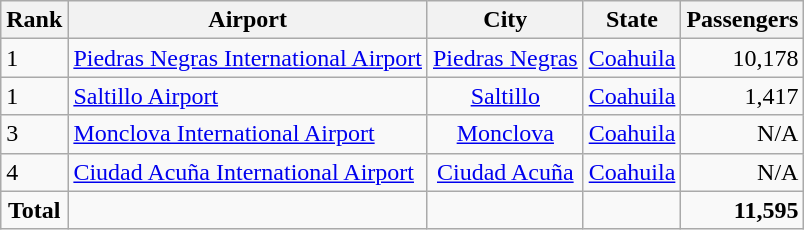<table class="wikitable">
<tr>
<th>Rank</th>
<th>Airport</th>
<th>City</th>
<th>State</th>
<th>Passengers</th>
</tr>
<tr>
<td>1</td>
<td><a href='#'>Piedras Negras International Airport</a></td>
<td align="center"><a href='#'>Piedras Negras</a></td>
<td align="center"><a href='#'>Coahuila</a></td>
<td align="right">10,178</td>
</tr>
<tr>
<td>1</td>
<td><a href='#'>Saltillo Airport</a></td>
<td align="center"><a href='#'>Saltillo</a></td>
<td align="center"><a href='#'>Coahuila</a></td>
<td align="right">1,417</td>
</tr>
<tr>
<td>3</td>
<td><a href='#'>Monclova International Airport</a></td>
<td align="center"><a href='#'>Monclova</a></td>
<td align="center"><a href='#'>Coahuila</a></td>
<td align="right">N/A</td>
</tr>
<tr>
<td>4</td>
<td><a href='#'>Ciudad Acuña International Airport</a></td>
<td align="center"><a href='#'>Ciudad Acuña</a></td>
<td align="center"><a href='#'>Coahuila</a></td>
<td align="right">N/A</td>
</tr>
<tr>
<td align="center"><strong>Total</strong></td>
<td></td>
<td></td>
<td></td>
<td align="right"><strong>11,595</strong></td>
</tr>
</table>
